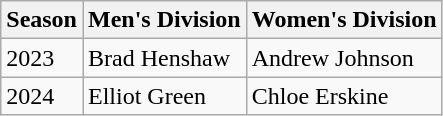<table class="wikitable">
<tr>
<th>Season</th>
<th>Men's Division</th>
<th>Women's Division</th>
</tr>
<tr>
<td>2023</td>
<td>Brad Henshaw</td>
<td>Andrew Johnson</td>
</tr>
<tr>
<td>2024</td>
<td>Elliot Green</td>
<td>Chloe Erskine</td>
</tr>
</table>
